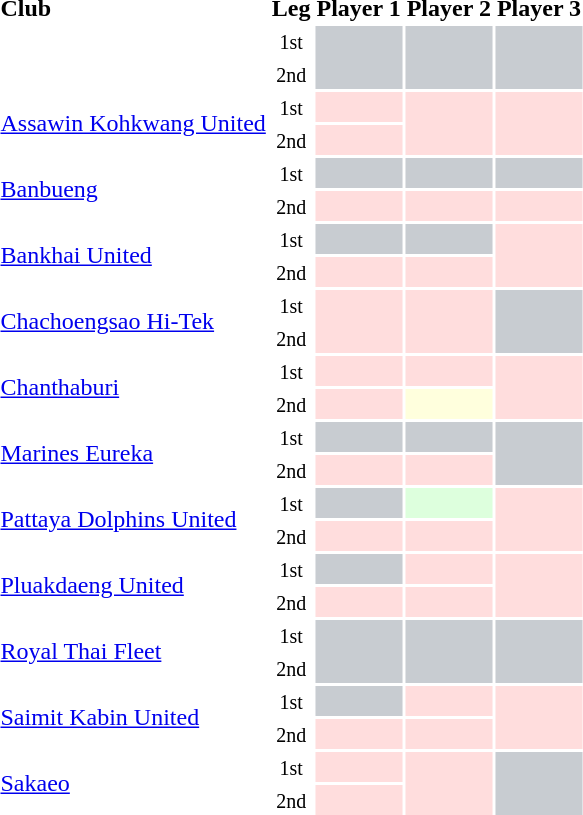<table class="sortable" style="text-align:left">
<tr>
<th>Club</th>
<th>Leg</th>
<th>Player 1</th>
<th>Player 2</th>
<th>Player 3</th>
</tr>
<tr>
<td rowspan="2"></td>
<td align="center"><small>1st</small></td>
<td bgcolor="#c8ccd1"rowspan="2"></td>
<td bgcolor="#c8ccd1"rowspan="2"></td>
<td bgcolor="#c8ccd1"rowspan="2"></td>
</tr>
<tr>
<td align="center"><small>2nd</small></td>
</tr>
<tr>
<td rowspan="2"><a href='#'>Assawin Kohkwang United</a></td>
<td align="center"><small>1st</small></td>
<td bgcolor="#ffdddd"></td>
<td bgcolor="#ffdddd"rowspan="2"></td>
<td bgcolor="#ffdddd"rowspan="2"></td>
</tr>
<tr>
<td align="center"><small>2nd</small></td>
<td bgcolor="#ffdddd"></td>
</tr>
<tr>
<td rowspan="2"><a href='#'>Banbueng</a></td>
<td align="center"><small>1st</small></td>
<td bgcolor="#c8ccd1"></td>
<td bgcolor="#c8ccd1"></td>
<td bgcolor="#c8ccd1"></td>
</tr>
<tr>
<td align="center"><small>2nd</small></td>
<td bgcolor="#ffdddd"></td>
<td bgcolor="#ffdddd"></td>
<td bgcolor="#ffdddd"></td>
</tr>
<tr>
<td rowspan="2"><a href='#'>Bankhai United</a></td>
<td align="center"><small>1st</small></td>
<td bgcolor="#c8ccd1"></td>
<td bgcolor="#c8ccd1"></td>
<td bgcolor="#ffdddd"rowspan="2"></td>
</tr>
<tr>
<td align="center"><small>2nd</small></td>
<td bgcolor="#ffdddd"></td>
<td bgcolor="#ffdddd"></td>
</tr>
<tr>
<td rowspan="2"><a href='#'>Chachoengsao Hi-Tek</a></td>
<td align="center"><small>1st</small></td>
<td bgcolor="#ffdddd"rowspan="2"></td>
<td bgcolor="#ffdddd"rowspan="2"></td>
<td bgcolor="#c8ccd1"rowspan="2"></td>
</tr>
<tr>
<td align="center"><small>2nd</small></td>
</tr>
<tr>
<td rowspan="2"><a href='#'>Chanthaburi</a></td>
<td align="center"><small>1st</small></td>
<td bgcolor="#ffdddd"></td>
<td bgcolor="#ffdddd"></td>
<td bgcolor="#ffdddd"rowspan="2"></td>
</tr>
<tr>
<td align="center"><small>2nd</small></td>
<td bgcolor="#ffdddd"></td>
<td bgcolor="#ffffdd"></td>
</tr>
<tr>
<td rowspan="2"><a href='#'>Marines Eureka</a></td>
<td align="center"><small>1st</small></td>
<td bgcolor="#c8ccd1"></td>
<td bgcolor="#c8ccd1"></td>
<td bgcolor="#c8ccd1"rowspan="2"></td>
</tr>
<tr>
<td align="center"><small>2nd</small></td>
<td bgcolor="#ffdddd"></td>
<td bgcolor="#ffdddd"></td>
</tr>
<tr>
<td rowspan="2"><a href='#'>Pattaya Dolphins United</a></td>
<td align="center"><small>1st</small></td>
<td bgcolor="#c8ccd1"></td>
<td bgcolor="#ddffdd"></td>
<td bgcolor="#ffdddd"rowspan="2"></td>
</tr>
<tr>
<td align="center"><small>2nd</small></td>
<td bgcolor="#ffdddd"></td>
<td bgcolor="#ffdddd"></td>
</tr>
<tr>
<td rowspan="2"><a href='#'>Pluakdaeng United</a></td>
<td align="center"><small>1st</small></td>
<td bgcolor="#c8ccd1"></td>
<td bgcolor="#ffdddd"></td>
<td bgcolor="#ffdddd"rowspan="2"></td>
</tr>
<tr>
<td align="center"><small>2nd</small></td>
<td bgcolor="#ffdddd"></td>
<td bgcolor="#ffdddd"></td>
</tr>
<tr>
<td rowspan="2"><a href='#'>Royal Thai Fleet</a></td>
<td align="center"><small>1st</small></td>
<td bgcolor="#c8ccd1"rowspan="2"></td>
<td bgcolor="#c8ccd1"rowspan="2"></td>
<td bgcolor="#c8ccd1"rowspan="2"></td>
</tr>
<tr>
<td align="center"><small>2nd</small></td>
</tr>
<tr>
<td rowspan="2"><a href='#'>Saimit Kabin United</a></td>
<td align="center"><small>1st</small></td>
<td bgcolor="#c8ccd1"></td>
<td bgcolor="#ffdddd"></td>
<td bgcolor="#ffdddd"rowspan="2"></td>
</tr>
<tr>
<td align="center"><small>2nd</small></td>
<td bgcolor="#ffdddd"></td>
<td bgcolor="#ffdddd"></td>
</tr>
<tr>
<td rowspan="2"><a href='#'>Sakaeo</a></td>
<td align="center"><small>1st</small></td>
<td bgcolor="#ffdddd"></td>
<td bgcolor="#ffdddd"rowspan="2"></td>
<td bgcolor="#c8ccd1"rowspan="2"></td>
</tr>
<tr>
<td align="center"><small>2nd</small></td>
<td bgcolor="#ffdddd"></td>
</tr>
</table>
